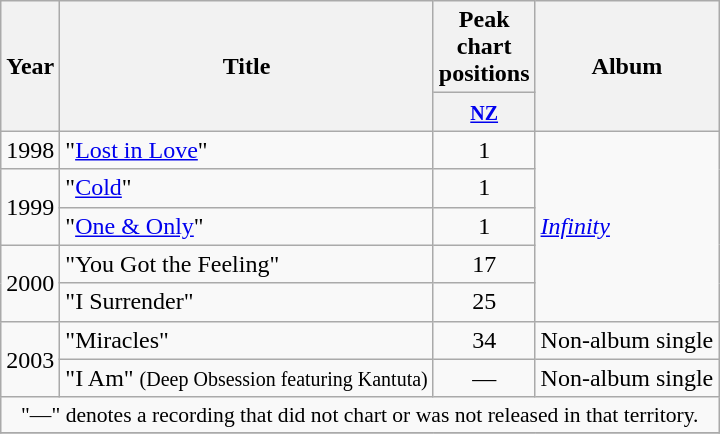<table class="wikitable plainrowheaders">
<tr>
<th rowspan="2"  width="1em">Year</th>
<th rowspan="2">Title</th>
<th width="3em">Peak chart positions</th>
<th rowspan="2">Album</th>
</tr>
<tr>
<th><small><a href='#'>NZ</a></small></th>
</tr>
<tr>
<td>1998</td>
<td>"<a href='#'>Lost in Love</a>"</td>
<td align="center">1</td>
<td rowspan="5"><em><a href='#'>Infinity</a></em></td>
</tr>
<tr>
<td rowspan="2">1999</td>
<td>"<a href='#'>Cold</a>"</td>
<td align="center">1</td>
</tr>
<tr>
<td>"<a href='#'>One & Only</a>"</td>
<td align="center">1</td>
</tr>
<tr>
<td rowspan="2">2000</td>
<td>"You Got the Feeling"</td>
<td align="center">17</td>
</tr>
<tr>
<td>"I Surrender"</td>
<td align="center">25</td>
</tr>
<tr>
<td rowspan="2">2003</td>
<td>"Miracles"</td>
<td align="center">34</td>
<td>Non-album single</td>
</tr>
<tr>
<td>"I Am" <small>(Deep Obsession featuring Kantuta)</small></td>
<td align="center">—</td>
<td>Non-album single</td>
</tr>
<tr>
<td colspan="4" style="font-size:90%" align="center">"—" denotes a recording that did not chart or was not released in that territory.</td>
</tr>
<tr>
</tr>
</table>
